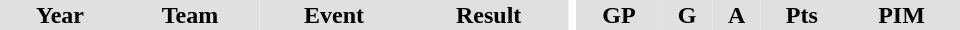<table border="0" cellpadding="1" cellspacing="0" ID="Table3" style="text-align:center; width:40em">
<tr ALIGN="center" bgcolor="#e0e0e0">
<th>Year</th>
<th>Team</th>
<th>Event</th>
<th>Result</th>
<th rowspan="99" bgcolor="#ffffff"></th>
<th>GP</th>
<th>G</th>
<th>A</th>
<th>Pts</th>
<th>PIM</th>
</tr>
</table>
